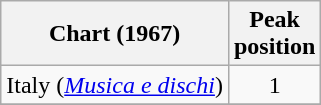<table class="wikitable sortable">
<tr>
<th align="left">Chart (1967)</th>
<th align="left">Peak<br>position</th>
</tr>
<tr>
<td align="left">Italy (<em><a href='#'>Musica e dischi</a></em>)</td>
<td align="center">1</td>
</tr>
<tr>
</tr>
</table>
